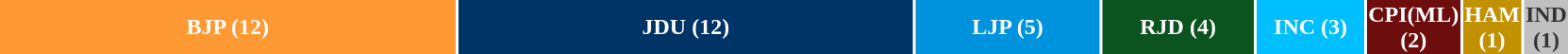<table style="width:88%; text-align:center;">
<tr style="color:white; height:25px;">
<td style="background:#FF9933; width:30%;"><strong>BJP (12)</strong></td>
<td style="background:#003366; width:30%;"><strong>JDU (12)</strong></td>
<td style="background:#0093DD; width:12%;"><strong>LJP (5)</strong></td>
<td style="background:#0c541f; width:10%;"><strong>RJD (4)</strong></td>
<td style="background:#00BFFF; width:7%;"><strong>INC (3)</strong></td>
<td style="background:#6e0d0d; width:5%;"><strong>CPI(ML) (2)</strong></td>
<td style="background:#c29100; width:2%;"><strong>HAM (1)</strong></td>
<td style="background:Silver;color:#333; width:2%;"><strong>IND (1)</strong></td>
</tr>
<tr>
</tr>
</table>
